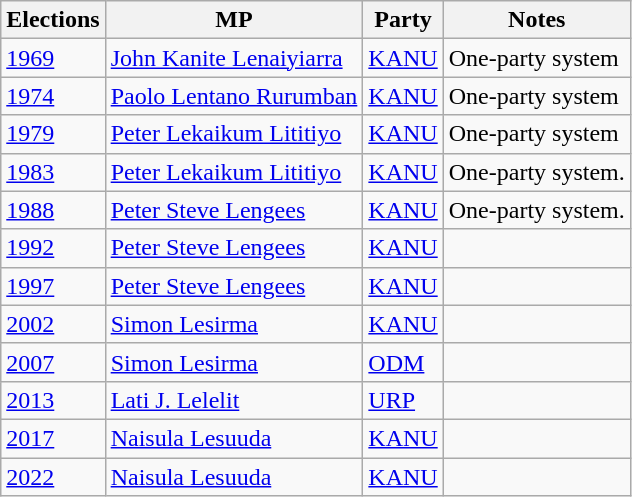<table class="wikitable">
<tr>
<th>Elections</th>
<th>MP </th>
<th>Party</th>
<th>Notes</th>
</tr>
<tr>
<td><a href='#'>1969</a></td>
<td><a href='#'>John Kanite Lenaiyiarra</a></td>
<td><a href='#'>KANU</a></td>
<td>One-party system</td>
</tr>
<tr>
<td><a href='#'>1974</a></td>
<td><a href='#'>Paolo Lentano Rurumban</a></td>
<td><a href='#'>KANU</a></td>
<td>One-party system</td>
</tr>
<tr>
<td><a href='#'>1979</a></td>
<td><a href='#'>Peter Lekaikum Lititiyo</a></td>
<td><a href='#'>KANU</a></td>
<td>One-party system</td>
</tr>
<tr>
<td><a href='#'>1983</a></td>
<td><a href='#'>Peter Lekaikum Lititiyo</a></td>
<td><a href='#'>KANU</a></td>
<td>One-party system.</td>
</tr>
<tr>
<td><a href='#'>1988</a></td>
<td><a href='#'>Peter Steve Lengees</a></td>
<td><a href='#'>KANU</a></td>
<td>One-party system.</td>
</tr>
<tr>
<td><a href='#'>1992</a></td>
<td><a href='#'>Peter Steve Lengees</a></td>
<td><a href='#'>KANU</a></td>
<td></td>
</tr>
<tr>
<td><a href='#'>1997</a></td>
<td><a href='#'>Peter Steve Lengees</a></td>
<td><a href='#'>KANU</a></td>
<td></td>
</tr>
<tr>
<td><a href='#'>2002</a></td>
<td><a href='#'>Simon Lesirma</a></td>
<td><a href='#'>KANU</a></td>
<td></td>
</tr>
<tr>
<td><a href='#'>2007</a></td>
<td><a href='#'>Simon Lesirma</a></td>
<td><a href='#'>ODM</a></td>
<td></td>
</tr>
<tr>
<td><a href='#'>2013</a></td>
<td><a href='#'>Lati J. Lelelit</a></td>
<td><a href='#'>URP</a></td>
<td></td>
</tr>
<tr>
<td><a href='#'>2017</a></td>
<td><a href='#'>Naisula Lesuuda</a></td>
<td><a href='#'>KANU</a></td>
<td></td>
</tr>
<tr>
<td><a href='#'>2022</a></td>
<td><a href='#'>Naisula Lesuuda</a></td>
<td><a href='#'>KANU</a></td>
<td></td>
</tr>
</table>
